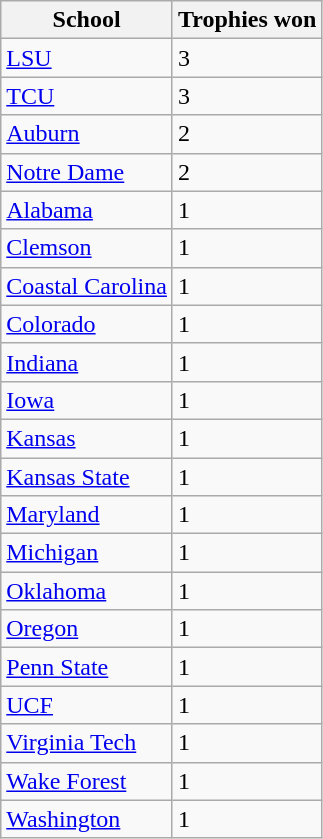<table class="wikitable sortable">
<tr>
<th>School</th>
<th>Trophies won</th>
</tr>
<tr>
<td><a href='#'>LSU</a></td>
<td>3</td>
</tr>
<tr>
<td><a href='#'>TCU</a></td>
<td>3</td>
</tr>
<tr>
<td><a href='#'>Auburn</a></td>
<td>2</td>
</tr>
<tr>
<td><a href='#'>Notre Dame</a></td>
<td>2</td>
</tr>
<tr>
<td><a href='#'>Alabama</a></td>
<td>1</td>
</tr>
<tr>
<td><a href='#'>Clemson</a></td>
<td>1</td>
</tr>
<tr>
<td><a href='#'>Coastal Carolina</a></td>
<td>1</td>
</tr>
<tr>
<td><a href='#'>Colorado</a></td>
<td>1</td>
</tr>
<tr>
<td><a href='#'>Indiana</a></td>
<td>1</td>
</tr>
<tr>
<td><a href='#'>Iowa</a></td>
<td>1</td>
</tr>
<tr>
<td><a href='#'>Kansas</a></td>
<td>1</td>
</tr>
<tr>
<td><a href='#'>Kansas State</a></td>
<td>1</td>
</tr>
<tr>
<td><a href='#'>Maryland</a></td>
<td>1</td>
</tr>
<tr>
<td><a href='#'>Michigan</a></td>
<td>1</td>
</tr>
<tr>
<td><a href='#'>Oklahoma</a></td>
<td>1</td>
</tr>
<tr>
<td><a href='#'>Oregon</a></td>
<td>1</td>
</tr>
<tr>
<td><a href='#'>Penn State</a></td>
<td>1</td>
</tr>
<tr>
<td><a href='#'>UCF</a></td>
<td>1</td>
</tr>
<tr>
<td><a href='#'>Virginia Tech</a></td>
<td>1</td>
</tr>
<tr>
<td><a href='#'>Wake Forest</a></td>
<td>1</td>
</tr>
<tr>
<td><a href='#'>Washington</a></td>
<td>1</td>
</tr>
</table>
